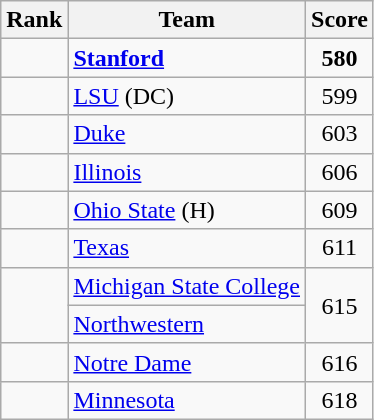<table class="wikitable sortable" style="text-align:center">
<tr>
<th dat-sort-type=number>Rank</th>
<th>Team</th>
<th>Score</th>
</tr>
<tr>
<td></td>
<td align=left><strong><a href='#'>Stanford</a></strong></td>
<td><strong>580</strong></td>
</tr>
<tr>
<td></td>
<td align=left><a href='#'>LSU</a> (DC)</td>
<td>599</td>
</tr>
<tr>
<td></td>
<td align=left><a href='#'>Duke</a></td>
<td>603</td>
</tr>
<tr>
<td></td>
<td align=left><a href='#'>Illinois</a></td>
<td>606</td>
</tr>
<tr>
<td></td>
<td align=left><a href='#'>Ohio State</a> (H)</td>
<td>609</td>
</tr>
<tr>
<td></td>
<td align=left><a href='#'>Texas</a></td>
<td>611</td>
</tr>
<tr>
<td rowspan=2></td>
<td align=left><a href='#'>Michigan State College</a></td>
<td rowspan=2>615</td>
</tr>
<tr>
<td align=left><a href='#'>Northwestern</a></td>
</tr>
<tr>
<td></td>
<td align=left><a href='#'>Notre Dame</a></td>
<td>616</td>
</tr>
<tr>
<td></td>
<td align=left><a href='#'>Minnesota</a></td>
<td>618</td>
</tr>
</table>
